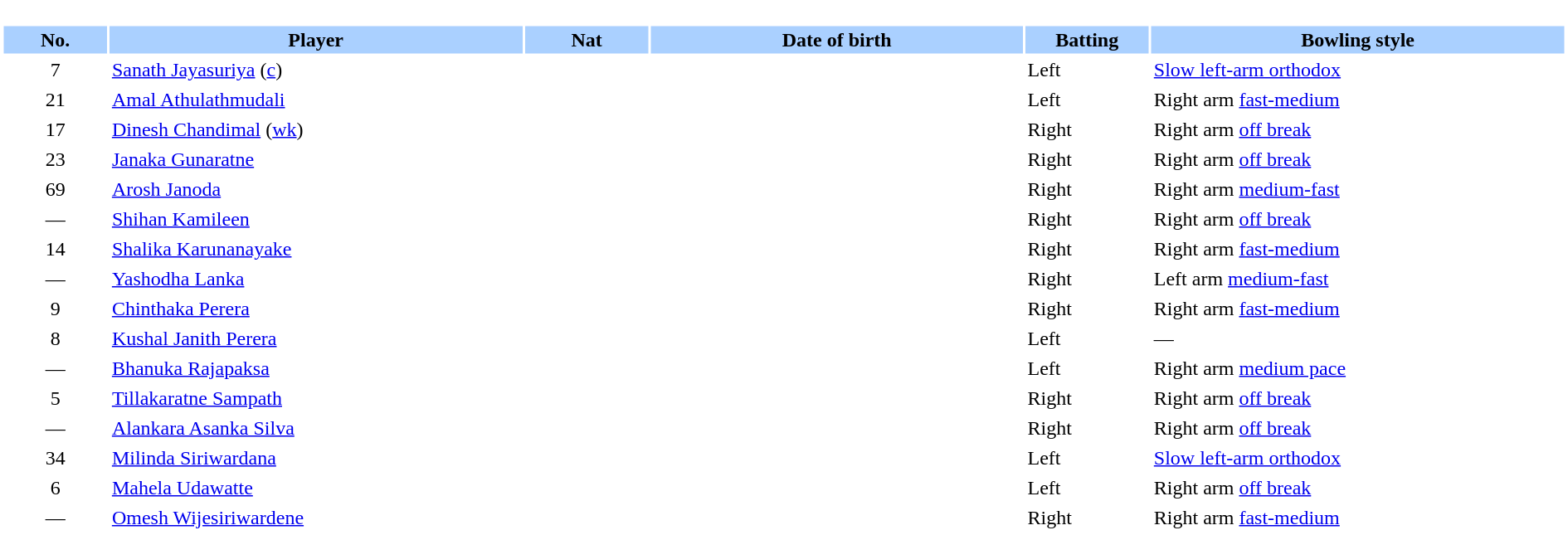<table border="0" style="width:100%;">
<tr>
<td style="vertical-align:top; background:#fff; width:90%;"><br><table border="0" cellspacing="2" cellpadding="2" style="width:100%;">
<tr style="background:#aad0ff;">
<th scope="col" width="5%">No.</th>
<th scope="col" width="20%">Player</th>
<th scope="col" width="6%">Nat</th>
<th scope="col" width="18%">Date of birth</th>
<th scope="col" width="6%">Batting</th>
<th scope="col" width="20%">Bowling style</th>
</tr>
<tr>
<td style="text-align:center">7</td>
<td><a href='#'>Sanath Jayasuriya</a> (<a href='#'>c</a>)</td>
<td style="text-align:center"></td>
<td></td>
<td>Left</td>
<td><a href='#'>Slow left-arm orthodox</a></td>
</tr>
<tr>
<td style="text-align:center">21</td>
<td><a href='#'>Amal Athulathmudali</a></td>
<td style="text-align:center"></td>
<td></td>
<td>Left</td>
<td>Right arm <a href='#'>fast-medium</a></td>
</tr>
<tr>
<td style="text-align:center">17</td>
<td><a href='#'>Dinesh Chandimal</a> (<a href='#'>wk</a>)</td>
<td style="text-align:center"></td>
<td></td>
<td>Right</td>
<td>Right arm <a href='#'>off break</a></td>
</tr>
<tr>
<td style="text-align:center">23</td>
<td><a href='#'>Janaka Gunaratne</a></td>
<td style="text-align:center"></td>
<td></td>
<td>Right</td>
<td>Right arm <a href='#'>off break</a></td>
</tr>
<tr>
<td style="text-align:center">69</td>
<td><a href='#'>Arosh Janoda</a></td>
<td style="text-align:center"></td>
<td></td>
<td>Right</td>
<td>Right arm <a href='#'>medium-fast</a></td>
</tr>
<tr>
<td style="text-align:center">—</td>
<td><a href='#'>Shihan Kamileen</a></td>
<td style="text-align:center"></td>
<td></td>
<td>Right</td>
<td>Right arm <a href='#'>off break</a></td>
</tr>
<tr>
<td style="text-align:center">14</td>
<td><a href='#'>Shalika Karunanayake</a></td>
<td style="text-align:center"></td>
<td></td>
<td>Right</td>
<td>Right arm <a href='#'>fast-medium</a></td>
</tr>
<tr>
<td style="text-align:center">—</td>
<td><a href='#'>Yashodha Lanka</a></td>
<td style="text-align:center"></td>
<td></td>
<td>Right</td>
<td>Left arm <a href='#'>medium-fast</a></td>
</tr>
<tr>
<td style="text-align:center">9</td>
<td><a href='#'>Chinthaka Perera</a></td>
<td style="text-align:center"></td>
<td></td>
<td>Right</td>
<td>Right arm <a href='#'>fast-medium</a></td>
</tr>
<tr>
<td style="text-align:center">8</td>
<td><a href='#'>Kushal Janith Perera</a></td>
<td style="text-align:center"></td>
<td></td>
<td>Left</td>
<td>—</td>
</tr>
<tr>
<td style="text-align:center">—</td>
<td><a href='#'>Bhanuka Rajapaksa</a></td>
<td style="text-align:center"></td>
<td></td>
<td>Left</td>
<td>Right arm <a href='#'>medium pace</a></td>
</tr>
<tr>
<td style="text-align:center">5</td>
<td><a href='#'>Tillakaratne Sampath</a></td>
<td style="text-align:center"></td>
<td></td>
<td>Right</td>
<td>Right arm <a href='#'>off break</a></td>
</tr>
<tr>
<td style="text-align:center">—</td>
<td><a href='#'>Alankara Asanka Silva</a></td>
<td style="text-align:center"></td>
<td></td>
<td>Right</td>
<td>Right arm <a href='#'>off break</a></td>
</tr>
<tr>
<td style="text-align:center">34</td>
<td><a href='#'>Milinda Siriwardana</a></td>
<td style="text-align:center"></td>
<td></td>
<td>Left</td>
<td><a href='#'>Slow left-arm orthodox</a></td>
</tr>
<tr>
<td style="text-align:center">6</td>
<td><a href='#'>Mahela Udawatte</a></td>
<td style="text-align:center"></td>
<td></td>
<td>Left</td>
<td>Right arm <a href='#'>off break</a></td>
</tr>
<tr>
<td style="text-align:center">—</td>
<td><a href='#'>Omesh Wijesiriwardene</a></td>
<td style="text-align:center"></td>
<td></td>
<td>Right</td>
<td>Right arm <a href='#'>fast-medium</a></td>
</tr>
</table>
</td>
</tr>
</table>
